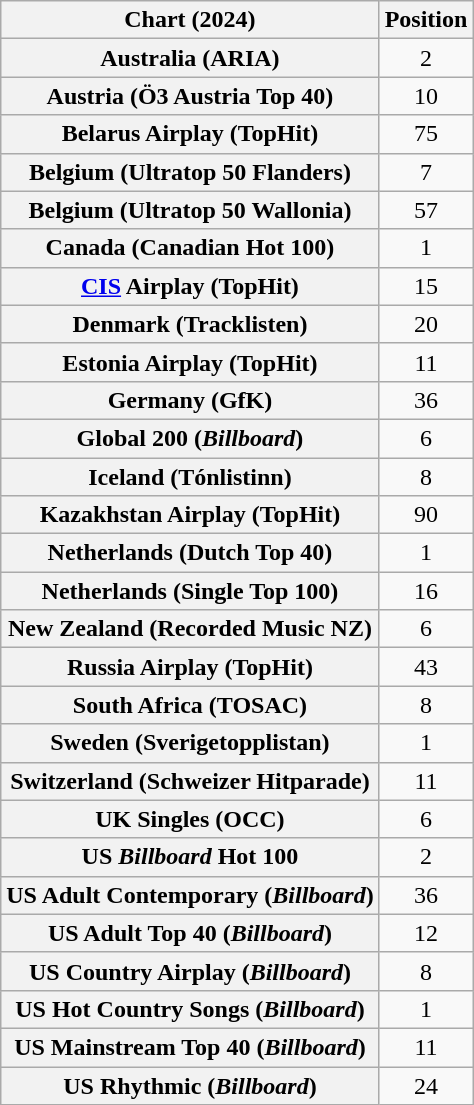<table class="wikitable sortable plainrowheaders" style="text-align:center">
<tr>
<th scope="col">Chart (2024)</th>
<th scope="col">Position</th>
</tr>
<tr>
<th scope="row">Australia (ARIA)</th>
<td>2</td>
</tr>
<tr>
<th scope="row">Austria (Ö3 Austria Top 40)</th>
<td>10</td>
</tr>
<tr>
<th scope="row">Belarus Airplay (TopHit)</th>
<td>75</td>
</tr>
<tr>
<th scope="row">Belgium (Ultratop 50 Flanders)</th>
<td>7</td>
</tr>
<tr>
<th scope="row">Belgium (Ultratop 50 Wallonia)</th>
<td>57</td>
</tr>
<tr>
<th scope="row">Canada (Canadian Hot 100)</th>
<td>1</td>
</tr>
<tr>
<th scope="row"><a href='#'>CIS</a> Airplay (TopHit)</th>
<td>15</td>
</tr>
<tr>
<th scope="row">Denmark (Tracklisten)</th>
<td>20</td>
</tr>
<tr>
<th scope="row">Estonia Airplay (TopHit)</th>
<td>11</td>
</tr>
<tr>
<th scope="row">Germany (GfK)</th>
<td>36</td>
</tr>
<tr>
<th scope="row">Global 200 (<em>Billboard</em>)</th>
<td>6</td>
</tr>
<tr>
<th scope="row">Iceland (Tónlistinn)</th>
<td>8</td>
</tr>
<tr>
<th scope="row">Kazakhstan Airplay (TopHit)</th>
<td>90</td>
</tr>
<tr>
<th scope="row">Netherlands (Dutch Top 40)</th>
<td>1</td>
</tr>
<tr>
<th scope="row">Netherlands (Single Top 100)</th>
<td>16</td>
</tr>
<tr>
<th scope="row">New Zealand (Recorded Music NZ)</th>
<td>6</td>
</tr>
<tr>
<th scope="row">Russia Airplay (TopHit)</th>
<td>43</td>
</tr>
<tr>
<th scope="row">South Africa (TOSAC)</th>
<td>8</td>
</tr>
<tr>
<th scope="row">Sweden (Sverigetopplistan)</th>
<td>1</td>
</tr>
<tr>
<th scope="row">Switzerland (Schweizer Hitparade)</th>
<td>11</td>
</tr>
<tr>
<th scope="row">UK Singles (OCC)</th>
<td>6</td>
</tr>
<tr>
<th scope="row">US <em>Billboard</em> Hot 100</th>
<td>2</td>
</tr>
<tr>
<th scope="row">US Adult Contemporary (<em>Billboard</em>)</th>
<td>36</td>
</tr>
<tr>
<th scope="row">US Adult Top 40 (<em>Billboard</em>)</th>
<td>12</td>
</tr>
<tr>
<th scope="row">US Country Airplay (<em>Billboard</em>)</th>
<td>8</td>
</tr>
<tr>
<th scope="row">US Hot Country Songs (<em>Billboard</em>)</th>
<td>1</td>
</tr>
<tr>
<th scope="row">US Mainstream Top 40 (<em>Billboard</em>)</th>
<td>11</td>
</tr>
<tr>
<th scope="row">US Rhythmic (<em>Billboard</em>)</th>
<td>24</td>
</tr>
</table>
